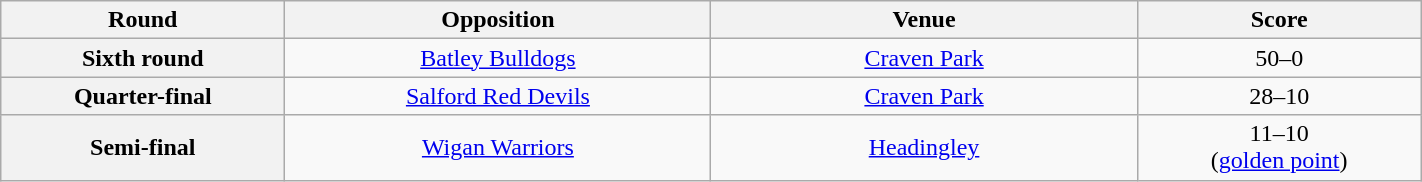<table class="wikitable plainrowheaders" style="text-align:center; width: 75%;">
<tr>
<th scope="col" style="width:20%">Round</th>
<th scope="col" style="width:30%">Opposition</th>
<th scope="col" style="width:30%">Venue</th>
<th scope="col" style="width:20%">Score</th>
</tr>
<tr>
<th>Sixth round</th>
<td> <a href='#'>Batley Bulldogs</a></td>
<td><a href='#'>Craven Park</a></td>
<td>50–0</td>
</tr>
<tr>
<th>Quarter-final</th>
<td> <a href='#'>Salford Red Devils</a></td>
<td><a href='#'>Craven Park</a></td>
<td>28–10</td>
</tr>
<tr>
<th>Semi-final</th>
<td> <a href='#'>Wigan Warriors</a></td>
<td><a href='#'>Headingley</a></td>
<td>11–10<br>(<a href='#'>golden point</a>)</td>
</tr>
</table>
